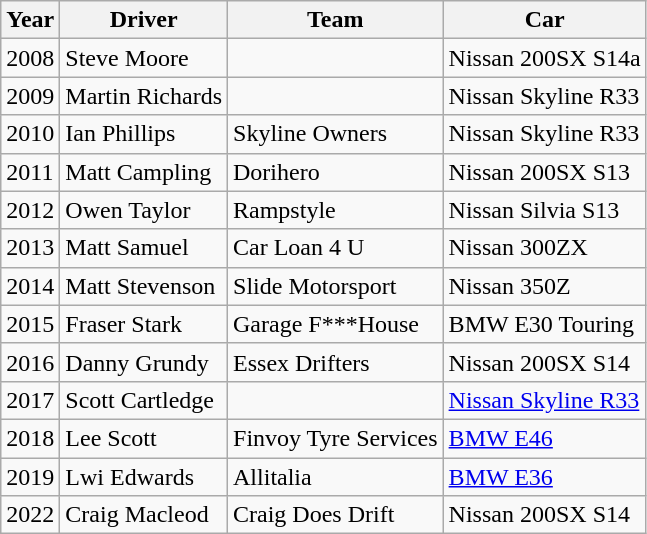<table class="wikitable">
<tr>
<th>Year</th>
<th>Driver</th>
<th>Team</th>
<th>Car</th>
</tr>
<tr>
<td>2008</td>
<td>Steve Moore</td>
<td></td>
<td>Nissan 200SX S14a</td>
</tr>
<tr>
<td>2009</td>
<td>Martin Richards</td>
<td></td>
<td>Nissan Skyline R33</td>
</tr>
<tr>
<td>2010</td>
<td>Ian Phillips</td>
<td>Skyline Owners</td>
<td>Nissan Skyline R33</td>
</tr>
<tr>
<td>2011</td>
<td>Matt Campling</td>
<td>Dorihero</td>
<td>Nissan 200SX S13</td>
</tr>
<tr>
<td>2012</td>
<td>Owen Taylor</td>
<td>Rampstyle</td>
<td>Nissan Silvia S13</td>
</tr>
<tr>
<td>2013</td>
<td>Matt Samuel</td>
<td>Car Loan 4 U</td>
<td>Nissan 300ZX</td>
</tr>
<tr>
<td>2014</td>
<td>Matt Stevenson</td>
<td>Slide Motorsport</td>
<td>Nissan 350Z</td>
</tr>
<tr>
<td>2015</td>
<td>Fraser Stark</td>
<td>Garage F***House</td>
<td>BMW E30 Touring</td>
</tr>
<tr>
<td>2016</td>
<td>Danny Grundy</td>
<td>Essex Drifters</td>
<td>Nissan 200SX S14</td>
</tr>
<tr>
<td>2017</td>
<td>Scott Cartledge</td>
<td></td>
<td><a href='#'>Nissan Skyline R33</a></td>
</tr>
<tr>
<td>2018</td>
<td>Lee Scott</td>
<td>Finvoy Tyre Services</td>
<td><a href='#'>BMW E46</a></td>
</tr>
<tr>
<td>2019</td>
<td>Lwi Edwards</td>
<td>Allitalia</td>
<td><a href='#'>BMW E36</a></td>
</tr>
<tr>
<td>2022</td>
<td>Craig Macleod</td>
<td>Craig Does Drift</td>
<td>Nissan 200SX S14</td>
</tr>
</table>
